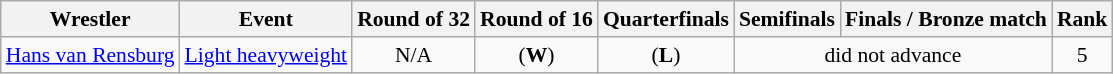<table class=wikitable style="font-size:90%">
<tr>
<th>Wrestler</th>
<th>Event</th>
<th>Round of 32</th>
<th>Round of 16</th>
<th>Quarterfinals</th>
<th>Semifinals</th>
<th>Finals / Bronze match</th>
<th>Rank</th>
</tr>
<tr>
<td><a href='#'>Hans van Rensburg</a></td>
<td><a href='#'>Light heavyweight</a></td>
<td align=center>N/A</td>
<td align=center> (<strong>W</strong>)</td>
<td align=center> (<strong>L</strong>)</td>
<td align=center colspan=2>did not advance</td>
<td align=center>5</td>
</tr>
</table>
